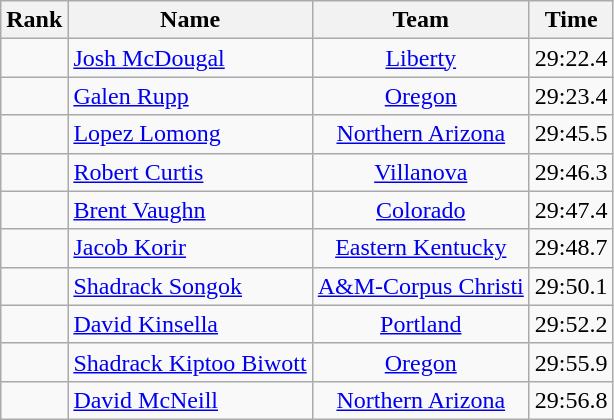<table class="wikitable sortable" style="text-align:center">
<tr>
<th>Rank</th>
<th>Name</th>
<th>Team</th>
<th>Time</th>
</tr>
<tr>
<td></td>
<td align=left> <a href='#'>Josh McDougal</a></td>
<td><a href='#'>Liberty</a></td>
<td>29:22.4</td>
</tr>
<tr>
<td></td>
<td align=left> <a href='#'>Galen Rupp</a></td>
<td><a href='#'>Oregon</a></td>
<td>29:23.4</td>
</tr>
<tr>
<td></td>
<td align=left> <a href='#'>Lopez Lomong</a></td>
<td><a href='#'>Northern Arizona</a></td>
<td>29:45.5</td>
</tr>
<tr>
<td></td>
<td align=left> <a href='#'>Robert Curtis</a></td>
<td><a href='#'>Villanova</a></td>
<td>29:46.3</td>
</tr>
<tr>
<td></td>
<td align=left> <a href='#'>Brent Vaughn</a></td>
<td><a href='#'>Colorado</a></td>
<td>29:47.4</td>
</tr>
<tr>
<td></td>
<td align=left> <a href='#'>Jacob Korir</a></td>
<td><a href='#'>Eastern Kentucky</a></td>
<td>29:48.7</td>
</tr>
<tr>
<td></td>
<td align=left> <a href='#'>Shadrack Songok</a></td>
<td><a href='#'>A&M-Corpus Christi</a></td>
<td>29:50.1</td>
</tr>
<tr>
<td></td>
<td align=left> <a href='#'>David Kinsella</a></td>
<td><a href='#'>Portland</a></td>
<td>29:52.2</td>
</tr>
<tr>
<td></td>
<td align=left> <a href='#'>Shadrack Kiptoo Biwott</a></td>
<td><a href='#'>Oregon</a></td>
<td>29:55.9</td>
</tr>
<tr>
<td></td>
<td align=left> <a href='#'>David McNeill</a></td>
<td><a href='#'>Northern Arizona</a></td>
<td>29:56.8</td>
</tr>
</table>
